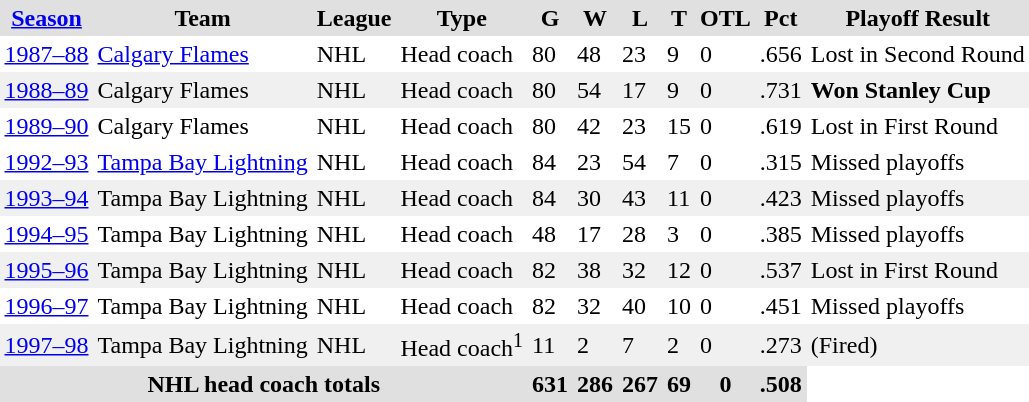<table cellSpacing="0" cellPadding="3" border="0">
<tr align="centre" bgColor="#e0e0e0">
<th align="centre"><a href='#'>Season</a></th>
<th align="centre">Team</th>
<th align="centre">League</th>
<th align="centre">Type</th>
<th align="centre">G</th>
<th align="centre">W</th>
<th align="centre">L</th>
<th align="centre">T</th>
<th align="centre">OTL</th>
<th align="centre">Pct</th>
<th align="centre">Playoff Result</th>
</tr>
<tr align="centre">
</tr>
<tr align="centre">
<td><a href='#'>1987–88</a></td>
<td><a href='#'>Calgary Flames</a></td>
<td>NHL</td>
<td>Head coach</td>
<td>80</td>
<td>48</td>
<td>23</td>
<td>9</td>
<td>0</td>
<td>.656</td>
<td>Lost in Second Round</td>
</tr>
<tr align="centre" bgColor="#f0f0f0">
<td><a href='#'>1988–89</a></td>
<td>Calgary Flames</td>
<td>NHL</td>
<td>Head coach</td>
<td>80</td>
<td>54</td>
<td>17</td>
<td>9</td>
<td>0</td>
<td>.731</td>
<td><strong>Won Stanley Cup</strong></td>
</tr>
<tr align="centre">
<td><a href='#'>1989–90</a></td>
<td>Calgary Flames</td>
<td>NHL</td>
<td>Head coach</td>
<td>80</td>
<td>42</td>
<td>23</td>
<td>15</td>
<td>0</td>
<td>.619</td>
<td>Lost in First Round</td>
</tr>
<tr align="centre">
<td><a href='#'>1992–93</a></td>
<td><a href='#'>Tampa Bay Lightning</a></td>
<td>NHL</td>
<td>Head coach</td>
<td>84</td>
<td>23</td>
<td>54</td>
<td>7</td>
<td>0</td>
<td>.315</td>
<td>Missed playoffs</td>
</tr>
<tr align="centre" bgColor="#f0f0f0">
<td><a href='#'>1993–94</a></td>
<td>Tampa Bay Lightning</td>
<td>NHL</td>
<td>Head coach</td>
<td>84</td>
<td>30</td>
<td>43</td>
<td>11</td>
<td>0</td>
<td>.423</td>
<td>Missed playoffs</td>
</tr>
<tr align="centre">
<td><a href='#'>1994–95</a></td>
<td>Tampa Bay Lightning</td>
<td>NHL</td>
<td>Head coach</td>
<td>48</td>
<td>17</td>
<td>28</td>
<td>3</td>
<td>0</td>
<td>.385</td>
<td>Missed playoffs</td>
</tr>
<tr align="centre" bgColor="#f0f0f0">
<td><a href='#'>1995–96</a></td>
<td>Tampa Bay Lightning</td>
<td>NHL</td>
<td>Head coach</td>
<td>82</td>
<td>38</td>
<td>32</td>
<td>12</td>
<td>0</td>
<td>.537</td>
<td>Lost in First Round</td>
</tr>
<tr align="centre">
<td><a href='#'>1996–97</a></td>
<td>Tampa Bay Lightning</td>
<td>NHL</td>
<td>Head coach</td>
<td>82</td>
<td>32</td>
<td>40</td>
<td>10</td>
<td>0</td>
<td>.451</td>
<td>Missed playoffs</td>
</tr>
<tr align="centre" bgColor="#f0f0f0">
<td><a href='#'>1997–98</a></td>
<td>Tampa Bay Lightning</td>
<td>NHL</td>
<td>Head coach<sup>1</sup></td>
<td>11</td>
<td>2</td>
<td>7</td>
<td>2</td>
<td>0</td>
<td>.273</td>
<td>(Fired)</td>
</tr>
<tr align="centre" bgColor="#e0e0e0">
<th colSpan="4">NHL head coach totals</th>
<th>631</th>
<th>286</th>
<th>267</th>
<th>69</th>
<th>0</th>
<th>.508</th>
</tr>
</table>
